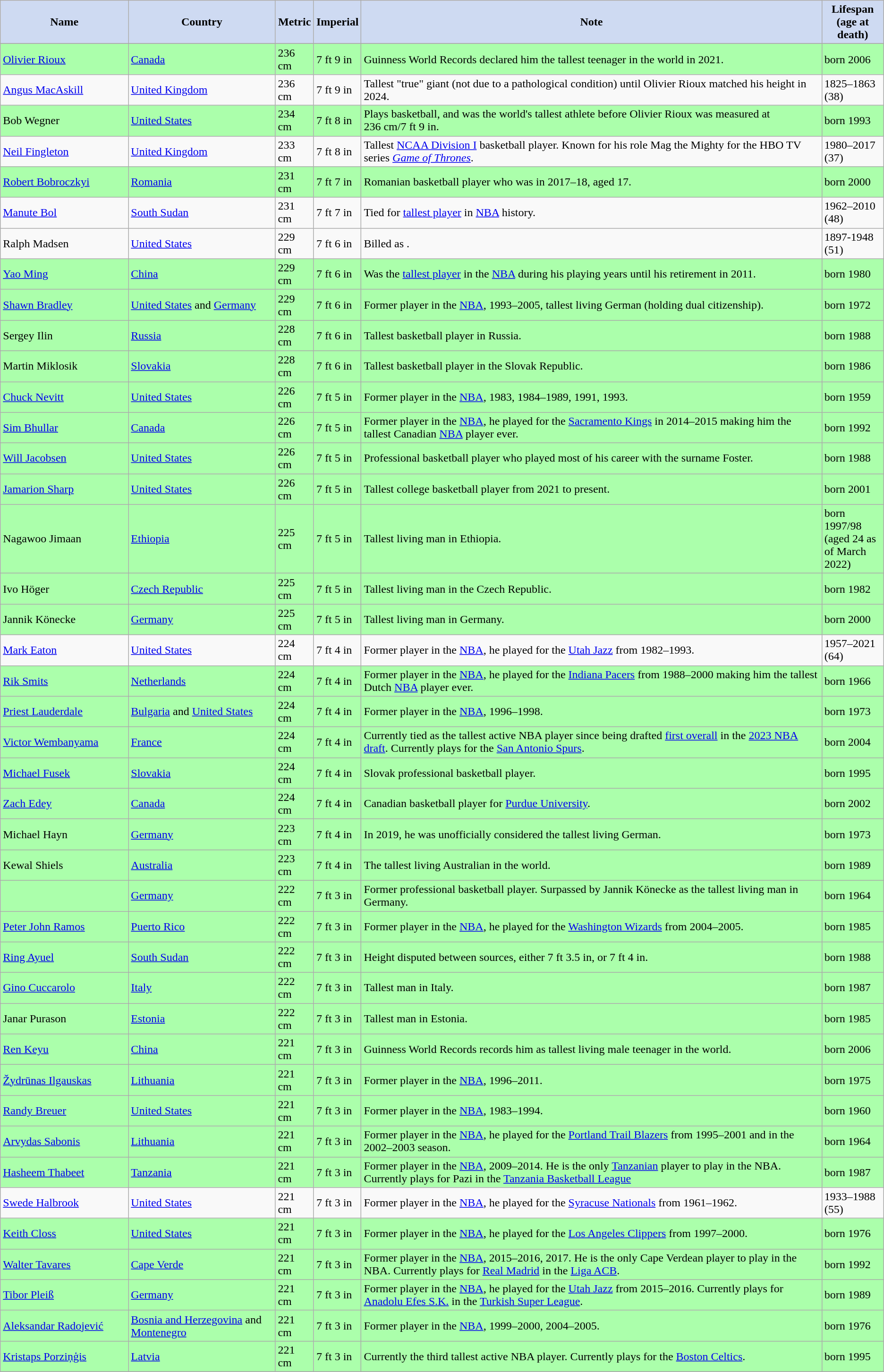<table class="wikitable sortable">
<tr>
<th style="background-color:#cedaf2; width:130pt;">Name</th>
<th style="background-color:#cedaf2; width:150pt;">Country</th>
<th style="background-color:#cedaf2;">Metric</th>
<th style="background-color:#cedaf2;">Imperial</th>
<th style="background-color:#cedaf2;"  class="unsortable">Note</th>
<th style="background-color:#cedaf2; width:60pt;">Lifespan<br>(age at death)</th>
</tr>
<tr>
</tr>
<tr style="background:#ABFFAB;">
<td><a href='#'>Olivier Rioux</a></td>
<td><a href='#'>Canada</a></td>
<td>236 cm</td>
<td>7 ft 9 in</td>
<td>Guinness World Records declared him the tallest teenager in the world in 2021.</td>
<td>born 2006</td>
</tr>
<tr style="background:#F9F9F9;">
<td><a href='#'>Angus MacAskill</a></td>
<td><a href='#'>United Kingdom</a></td>
<td>236 cm</td>
<td>7 ft 9 in</td>
<td>Tallest "true" giant (not due to a pathological condition) until Olivier Rioux matched his height in 2024.</td>
<td>1825–1863 (38)</td>
</tr>
<tr style="background:#ABFFAB;">
<td>Bob Wegner</td>
<td><a href='#'>United States</a></td>
<td>234 cm</td>
<td>7 ft 8 in</td>
<td>Plays basketball, and was the world's tallest athlete before Olivier Rioux was measured at 236 cm/7 ft 9 in.</td>
<td>born 1993</td>
</tr>
<tr style="background:#F9F9F9;">
<td><a href='#'>Neil Fingleton</a></td>
<td><a href='#'>United Kingdom</a></td>
<td>233 cm</td>
<td>7 ft 8 in</td>
<td>Tallest <a href='#'>NCAA Division I</a> basketball player. Known for his role Mag the Mighty for the HBO TV series <em><a href='#'>Game of Thrones</a></em>.</td>
<td>1980–2017 (37)</td>
</tr>
<tr style="background:#ABFFAB;">
<td><a href='#'>Robert Bobroczkyi</a></td>
<td><a href='#'>Romania</a></td>
<td>231 cm</td>
<td>7 ft 7 in</td>
<td>Romanian basketball player who was  in 2017–18, aged 17.</td>
<td>born 2000</td>
</tr>
<tr style="background:#F9F9F9;">
<td><a href='#'>Manute Bol</a></td>
<td><a href='#'>South Sudan</a></td>
<td>231 cm</td>
<td>7 ft 7 in</td>
<td>Tied for <a href='#'>tallest player</a> in <a href='#'>NBA</a> history.</td>
<td>1962–2010 (48)</td>
</tr>
<tr>
<td>Ralph Madsen</td>
<td><a href='#'>United States</a></td>
<td>229 cm</td>
<td>7 ft 6 in</td>
<td>Billed as .</td>
<td>1897-1948 (51)</td>
</tr>
<tr style="background:#ABFFAB;">
<td><a href='#'>Yao Ming</a></td>
<td><a href='#'>China</a></td>
<td>229 cm</td>
<td>7 ft 6 in</td>
<td>Was the <a href='#'>tallest player</a> in the <a href='#'>NBA</a> during his playing years until his retirement in 2011.</td>
<td>born 1980</td>
</tr>
<tr style="background:#ABFFAB;">
<td><a href='#'>Shawn Bradley</a></td>
<td><a href='#'>United States</a> and <a href='#'>Germany</a></td>
<td>229 cm</td>
<td>7 ft 6 in</td>
<td>Former player in the <a href='#'>NBA</a>, 1993–2005, tallest living German (holding dual citizenship).</td>
<td>born 1972</td>
</tr>
<tr style="background:#ABFFAB;">
<td>Sergey Ilin</td>
<td><a href='#'>Russia</a></td>
<td>228 cm</td>
<td>7 ft 6 in</td>
<td>Tallest basketball player in Russia.</td>
<td>born 1988</td>
</tr>
<tr style="background:#ABFFAB;">
<td>Martin Miklosik</td>
<td><a href='#'>Slovakia</a></td>
<td>228 cm</td>
<td>7 ft 6 in</td>
<td>Tallest basketball player in the Slovak Republic.</td>
<td>born 1986</td>
</tr>
<tr style="background:#ABFFAB;">
<td><a href='#'>Chuck Nevitt</a></td>
<td><a href='#'>United States</a></td>
<td>226 cm</td>
<td>7 ft 5 in</td>
<td>Former player in the <a href='#'>NBA</a>, 1983, 1984–1989, 1991, 1993.</td>
<td>born 1959</td>
</tr>
<tr style="background:#ABFFAB;">
<td><a href='#'>Sim Bhullar</a></td>
<td><a href='#'>Canada</a></td>
<td>226 cm</td>
<td>7 ft 5 in</td>
<td>Former player in the <a href='#'>NBA</a>, he played for the <a href='#'>Sacramento Kings</a> in 2014–2015 making him the tallest Canadian <a href='#'>NBA</a> player ever.</td>
<td>born 1992</td>
</tr>
<tr style="background:#ABFFAB;">
<td><a href='#'>Will Jacobsen</a></td>
<td><a href='#'>United States</a></td>
<td>226 cm</td>
<td>7 ft 5 in</td>
<td>Professional basketball player who played most of his career with the surname Foster.</td>
<td>born 1988</td>
</tr>
<tr style="background:#ABFFAB;">
<td><a href='#'>Jamarion Sharp</a></td>
<td><a href='#'>United States</a></td>
<td>226 cm</td>
<td>7 ft 5 in</td>
<td>Tallest college basketball player from 2021 to present.</td>
<td>born 2001</td>
</tr>
<tr style="background:#ABFFAB;">
<td>Nagawoo Jimaan</td>
<td><a href='#'>Ethiopia</a></td>
<td>225 cm</td>
<td>7 ft 5 in</td>
<td>Tallest living man in Ethiopia.</td>
<td>born 1997/98 (aged 24 as of March 2022)</td>
</tr>
<tr style="background:#ABFFAB;">
<td>Ivo Höger</td>
<td><a href='#'>Czech Republic</a></td>
<td>225 cm</td>
<td>7 ft 5 in</td>
<td>Tallest living man in the Czech Republic.</td>
<td>born 1982</td>
</tr>
<tr style="background:#ABFFAB;">
<td>Jannik Könecke</td>
<td><a href='#'>Germany</a></td>
<td>225 cm</td>
<td>7 ft 5 in</td>
<td>Tallest living man in Germany.</td>
<td>born 2000</td>
</tr>
<tr style="background:#F9F9F9;">
<td><a href='#'>Mark Eaton</a></td>
<td><a href='#'>United States</a></td>
<td>224 cm</td>
<td>7 ft 4 in</td>
<td>Former player in the <a href='#'>NBA</a>, he played for the <a href='#'>Utah Jazz</a> from 1982–1993.</td>
<td>1957–2021 (64)</td>
</tr>
<tr style="background:#ABFFAB;">
<td><a href='#'>Rik Smits</a></td>
<td><a href='#'>Netherlands</a></td>
<td>224 cm</td>
<td>7 ft 4 in</td>
<td>Former player in the <a href='#'>NBA</a>, he played for the <a href='#'>Indiana Pacers</a> from 1988–2000 making him the tallest Dutch <a href='#'>NBA</a> player ever.</td>
<td>born 1966</td>
</tr>
<tr style="background:#ABFFAB;">
<td><a href='#'>Priest Lauderdale</a></td>
<td><a href='#'>Bulgaria</a> and <a href='#'>United States</a></td>
<td>224 cm</td>
<td>7 ft 4 in</td>
<td>Former player in the <a href='#'>NBA</a>, 1996–1998.</td>
<td>born 1973</td>
</tr>
<tr style="background:#ABFFAB;">
<td><a href='#'>Victor Wembanyama</a></td>
<td><a href='#'>France</a></td>
<td>224 cm</td>
<td>7 ft 4 in</td>
<td>Currently tied as the tallest active NBA player since being drafted <a href='#'>first overall</a> in the <a href='#'>2023 NBA draft</a>. Currently plays for the <a href='#'>San Antonio Spurs</a>.</td>
<td>born 2004</td>
</tr>
<tr style="background:#ABFFAB;">
<td><a href='#'>Michael Fusek</a></td>
<td><a href='#'>Slovakia</a></td>
<td>224 cm</td>
<td>7 ft 4 in</td>
<td>Slovak professional basketball player.</td>
<td>born 1995</td>
</tr>
<tr style="background:#ABFFAB;">
<td><a href='#'>Zach Edey</a></td>
<td><a href='#'>Canada</a></td>
<td>224 cm</td>
<td>7 ft 4 in</td>
<td>Canadian basketball player for <a href='#'>Purdue University</a>.</td>
<td>born 2002</td>
</tr>
<tr style="background:#ABFFAB;">
<td>Michael Hayn</td>
<td><a href='#'>Germany</a></td>
<td>223 cm</td>
<td>7 ft 4 in</td>
<td>In 2019, he was unofficially considered the tallest living German.</td>
<td>born 1973</td>
</tr>
<tr style="background:#ABFFAB;">
<td>Kewal Shiels</td>
<td><a href='#'>Australia</a></td>
<td>223 cm</td>
<td>7 ft 4 in</td>
<td>The tallest living Australian in the world.</td>
<td>born 1989</td>
</tr>
<tr style="background:#ABFFAB;">
<td></td>
<td><a href='#'>Germany</a></td>
<td>222 cm</td>
<td>7 ft 3 in</td>
<td>Former professional basketball player. Surpassed by Jannik Könecke as the tallest living man in Germany.</td>
<td>born 1964</td>
</tr>
<tr style="background:#ABFFAB;">
<td><a href='#'>Peter John Ramos</a></td>
<td><a href='#'>Puerto Rico</a></td>
<td>222 cm</td>
<td>7 ft 3 in</td>
<td>Former player in the <a href='#'>NBA</a>, he played for the <a href='#'>Washington Wizards</a> from 2004–2005.</td>
<td>born 1985</td>
</tr>
<tr style="background:#ABFFAB;">
<td><a href='#'>Ring Ayuel</a></td>
<td><a href='#'>South Sudan</a></td>
<td>222 cm</td>
<td>7 ft 3 in</td>
<td>Height disputed between sources, either 7 ft 3.5 in, or 7 ft 4 in.</td>
<td>born 1988</td>
</tr>
<tr style="background:#ABFFAB;">
<td><a href='#'>Gino Cuccarolo</a></td>
<td><a href='#'>Italy</a></td>
<td>222 cm</td>
<td>7 ft 3 in</td>
<td>Tallest man in Italy.</td>
<td>born 1987</td>
</tr>
<tr style="background:#ABFFAB;">
<td>Janar Purason</td>
<td><a href='#'>Estonia</a></td>
<td>222 cm</td>
<td>7 ft 3 in</td>
<td>Tallest man in Estonia.</td>
<td>born 1985</td>
</tr>
<tr style="background:#ABFFAB;">
<td><a href='#'>Ren Keyu</a></td>
<td><a href='#'>China</a></td>
<td>221 cm</td>
<td>7 ft 3 in</td>
<td>Guinness World Records records him as tallest living male teenager in the world.</td>
<td>born 2006</td>
</tr>
<tr style="background:#ABFFAB;">
<td><a href='#'>Žydrūnas Ilgauskas</a></td>
<td><a href='#'>Lithuania</a></td>
<td>221 cm</td>
<td>7 ft 3 in</td>
<td>Former player in the <a href='#'>NBA</a>, 1996–2011.</td>
<td>born 1975</td>
</tr>
<tr style="background:#ABFFAB;">
<td><a href='#'>Randy Breuer</a></td>
<td><a href='#'>United States</a></td>
<td>221 cm</td>
<td>7 ft 3 in</td>
<td>Former player in the <a href='#'>NBA</a>, 1983–1994.</td>
<td>born 1960</td>
</tr>
<tr style="background:#ABFFAB;">
<td><a href='#'>Arvydas Sabonis</a></td>
<td><a href='#'>Lithuania</a></td>
<td>221 cm</td>
<td>7 ft 3 in</td>
<td>Former player in the <a href='#'>NBA</a>, he played for the <a href='#'>Portland Trail Blazers</a> from 1995–2001 and in the 2002–2003 season.</td>
<td>born 1964</td>
</tr>
<tr style="background:#ABFFAB;">
<td><a href='#'>Hasheem Thabeet</a></td>
<td><a href='#'>Tanzania</a></td>
<td>221 cm</td>
<td>7 ft 3 in</td>
<td>Former player in the <a href='#'>NBA</a>, 2009–2014. He is the only <a href='#'>Tanzanian</a> player to play in the NBA. Currently plays for Pazi in the <a href='#'>Tanzania Basketball League</a></td>
<td>born 1987</td>
</tr>
<tr style="background:#F9F9F9;">
<td><a href='#'>Swede Halbrook</a></td>
<td><a href='#'>United States</a></td>
<td>221 cm</td>
<td>7 ft 3 in</td>
<td>Former player in the <a href='#'>NBA</a>, he played for the <a href='#'>Syracuse Nationals</a> from 1961–1962.</td>
<td>1933–1988 (55)</td>
</tr>
<tr style="background:#ABFFAB;">
<td><a href='#'>Keith Closs</a></td>
<td><a href='#'>United States</a></td>
<td>221 cm</td>
<td>7 ft 3 in</td>
<td>Former player in the <a href='#'>NBA</a>, he played for the <a href='#'>Los Angeles Clippers</a> from 1997–2000.</td>
<td>born 1976</td>
</tr>
<tr style="background:#ABFFAB;">
<td><a href='#'>Walter Tavares</a></td>
<td><a href='#'>Cape Verde</a></td>
<td>221 cm</td>
<td>7 ft 3 in</td>
<td>Former player in the <a href='#'>NBA</a>, 2015–2016, 2017. He is the only Cape Verdean player to play in the NBA. Currently plays for <a href='#'>Real Madrid</a> in the <a href='#'>Liga ACB</a>.</td>
<td>born 1992</td>
</tr>
<tr style="background:#ABFFAB;">
<td><a href='#'>Tibor Pleiß</a></td>
<td><a href='#'>Germany</a></td>
<td>221 cm</td>
<td>7 ft 3 in</td>
<td>Former player in the <a href='#'>NBA</a>, he played for the <a href='#'>Utah Jazz</a> from 2015–2016. Currently plays for <a href='#'>Anadolu Efes S.K.</a> in the <a href='#'>Turkish Super League</a>.</td>
<td>born 1989</td>
</tr>
<tr style="background:#ABFFAB;">
<td><a href='#'>Aleksandar Radojević</a></td>
<td><a href='#'>Bosnia and Herzegovina</a> and <a href='#'>Montenegro</a></td>
<td>221 cm</td>
<td>7 ft 3 in</td>
<td>Former player in the <a href='#'>NBA</a>, 1999–2000, 2004–2005.</td>
<td>born 1976</td>
</tr>
<tr style="background:#ABFFAB;">
<td><a href='#'>Kristaps Porziņģis</a></td>
<td><a href='#'>Latvia</a></td>
<td>221 cm</td>
<td>7 ft 3 in</td>
<td>Currently the third tallest active NBA player. Currently plays for the <a href='#'>Boston Celtics</a>.</td>
<td>born 1995</td>
</tr>
<tr>
</tr>
</table>
